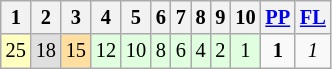<table class="wikitable" style="font-size: 85%;">
<tr>
<th>1</th>
<th>2</th>
<th>3</th>
<th>4</th>
<th>5</th>
<th>6</th>
<th>7</th>
<th>8</th>
<th>9</th>
<th>10</th>
<th><a href='#'>PP</a></th>
<th><a href='#'>FL</a></th>
</tr>
<tr align="center">
<td style="background:#FFFFBF;">25</td>
<td style="background:#DFDFDF;">18</td>
<td style="background:#FFDF9F;">15</td>
<td style="background:#DFFFDF;">12</td>
<td style="background:#DFFFDF;">10</td>
<td style="background:#DFFFDF;">8</td>
<td style="background:#DFFFDF;">6</td>
<td style="background:#DFFFDF;">4</td>
<td style="background:#DFFFDF;">2</td>
<td style="background:#DFFFDF;">1</td>
<td><strong>1</strong></td>
<td><em>1</em></td>
</tr>
</table>
